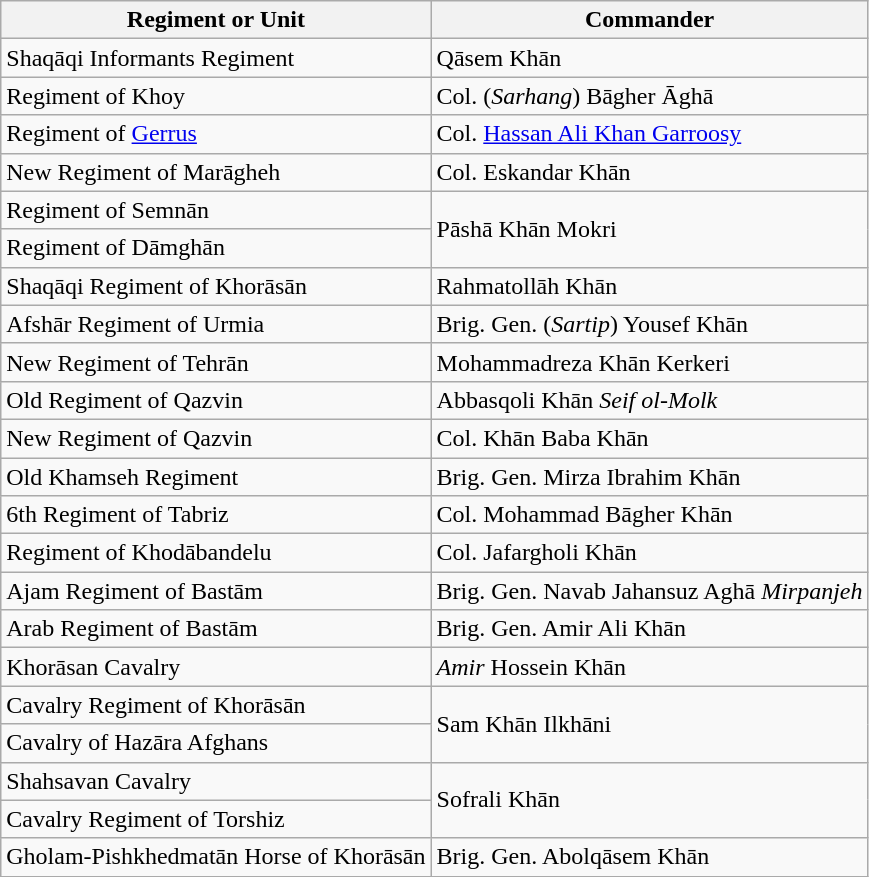<table class="wikitable">
<tr>
<th><strong>Regiment or Unit</strong></th>
<th><strong>Commander</strong></th>
</tr>
<tr>
<td>Shaqāqi Informants Regiment</td>
<td>Qāsem Khān</td>
</tr>
<tr>
<td>Regiment of Khoy</td>
<td>Col. (<em>Sarhang</em>) Bāgher Āghā</td>
</tr>
<tr>
<td>Regiment of <a href='#'>Gerrus</a></td>
<td>Col. <a href='#'>Hassan Ali Khan Garroosy</a></td>
</tr>
<tr>
<td>New Regiment of Marāgheh</td>
<td>Col. Eskandar Khān</td>
</tr>
<tr>
<td>Regiment of Semnān</td>
<td rowspan="2">Pāshā Khān Mokri</td>
</tr>
<tr>
<td>Regiment of Dāmghān</td>
</tr>
<tr>
<td>Shaqāqi Regiment of Khorāsān</td>
<td>Rahmatollāh Khān</td>
</tr>
<tr>
<td>Afshār Regiment of Urmia</td>
<td>Brig. Gen. (<em>Sartip</em>) Yousef Khān</td>
</tr>
<tr>
<td>New Regiment of Tehrān</td>
<td>Mohammadreza Khān Kerkeri</td>
</tr>
<tr>
<td>Old Regiment of Qazvin</td>
<td>Abbasqoli Khān <em>Seif ol-Molk</em></td>
</tr>
<tr>
<td>New Regiment of Qazvin</td>
<td>Col. Khān Baba Khān</td>
</tr>
<tr>
<td>Old Khamseh Regiment</td>
<td>Brig. Gen. Mirza Ibrahim Khān</td>
</tr>
<tr>
<td>6th Regiment of Tabriz</td>
<td>Col. Mohammad Bāgher Khān</td>
</tr>
<tr>
<td>Regiment of Khodābandelu</td>
<td>Col. Jafargholi Khān</td>
</tr>
<tr>
<td>Ajam Regiment of Bastām</td>
<td>Brig. Gen. Navab Jahansuz Aghā <em>Mirpanjeh</em></td>
</tr>
<tr>
<td>Arab Regiment of Bastām</td>
<td>Brig. Gen. Amir Ali Khān</td>
</tr>
<tr>
<td>Khorāsan Cavalry</td>
<td><em>Amir</em> Hossein Khān</td>
</tr>
<tr>
<td>Cavalry Regiment of Khorāsān</td>
<td rowspan="2">Sam Khān Ilkhāni</td>
</tr>
<tr>
<td>Cavalry of Hazāra Afghans</td>
</tr>
<tr>
<td>Shahsavan Cavalry</td>
<td rowspan="2">Sofrali Khān</td>
</tr>
<tr>
<td>Cavalry Regiment of Torshiz</td>
</tr>
<tr>
<td>Gholam-Pishkhedmatān Horse of Khorāsān</td>
<td>Brig. Gen. Abolqāsem Khān</td>
</tr>
</table>
